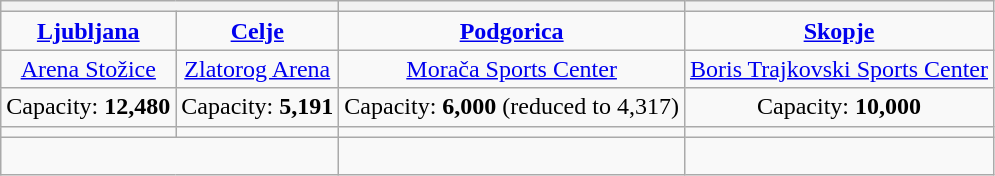<table class="wikitable" style="text-align:center;">
<tr>
<th colspan="2"></th>
<th></th>
<th></th>
</tr>
<tr>
<td><strong><a href='#'>Ljubljana</a></strong></td>
<td><strong><a href='#'>Celje</a></strong></td>
<td><strong><a href='#'>Podgorica</a></strong></td>
<td><strong><a href='#'>Skopje</a></strong></td>
</tr>
<tr>
<td><a href='#'>Arena Stožice</a></td>
<td><a href='#'>Zlatorog Arena</a></td>
<td><a href='#'>Morača Sports Center</a></td>
<td><a href='#'>Boris Trajkovski Sports Center</a></td>
</tr>
<tr>
<td>Capacity: <strong>12,480</strong></td>
<td>Capacity: <strong>5,191</strong></td>
<td>Capacity: <strong>6,000</strong> (reduced to 4,317)</td>
<td>Capacity: <strong>10,000</strong></td>
</tr>
<tr>
<td></td>
<td></td>
<td></td>
<td></td>
</tr>
<tr>
<td colspan="2"></td>
<td><br></td>
<td><br></td>
</tr>
</table>
